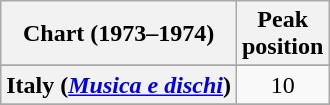<table class="wikitable sortable plainrowheaders" style="text-align:center">
<tr>
<th scope="col">Chart (1973–1974)</th>
<th scope="col">Peak<br>position</th>
</tr>
<tr>
</tr>
<tr>
</tr>
<tr>
</tr>
<tr>
<th scope="row">Italy (<em><a href='#'>Musica e dischi</a></em>)</th>
<td>10</td>
</tr>
<tr>
</tr>
<tr>
</tr>
<tr>
</tr>
</table>
